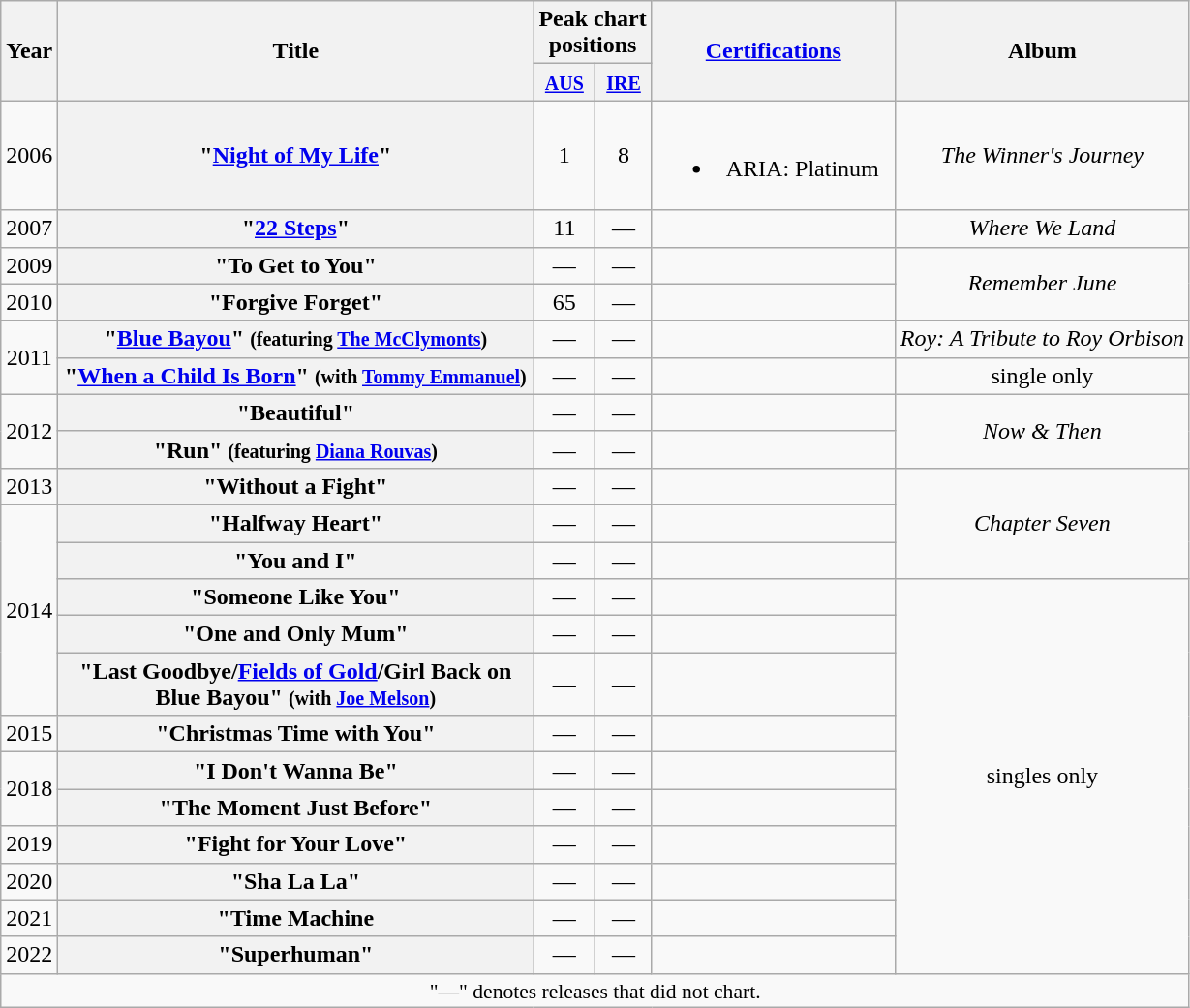<table class="wikitable plainrowheaders" style="text-align:center;" border="1">
<tr>
<th scope="col" rowspan="2">Year</th>
<th scope="col" rowspan="2" style="width:20em;">Title</th>
<th scope="col" colspan="2">Peak chart<br>positions</th>
<th scope="col" rowspan="2" style="width:10em;"><a href='#'>Certifications</a></th>
<th scope="col" rowspan="2">Album</th>
</tr>
<tr>
<th scope="col" style="text-align:center;"><small><a href='#'>AUS</a></small><br></th>
<th scope="col" style="text-align:center;"><small><a href='#'>IRE</a></small><br></th>
</tr>
<tr>
<td>2006</td>
<th scope="row">"<a href='#'>Night of My Life</a>"</th>
<td style="text-align:center;">1</td>
<td style="text-align:center;">8</td>
<td><br><ul><li>ARIA: Platinum</li></ul></td>
<td><em>The Winner's Journey</em></td>
</tr>
<tr>
<td>2007</td>
<th scope="row">"<a href='#'>22 Steps</a>"</th>
<td style="text-align:center;">11</td>
<td style="text-align:center;">—</td>
<td></td>
<td><em>Where We Land</em></td>
</tr>
<tr>
<td>2009</td>
<th scope="row">"To Get to You"</th>
<td style="text-align:center;">—</td>
<td style="text-align:center;">—</td>
<td></td>
<td rowspan="2"><em>Remember June</em></td>
</tr>
<tr>
<td>2010</td>
<th scope="row">"Forgive Forget"</th>
<td style="text-align:center;">65</td>
<td style="text-align:center;">—</td>
<td></td>
</tr>
<tr>
<td rowspan="2">2011</td>
<th scope="row">"<a href='#'>Blue Bayou</a>" <small>(featuring <a href='#'>The McClymonts</a>)</small></th>
<td style="text-align:center;">—</td>
<td style="text-align:center;">—</td>
<td></td>
<td><em>Roy: A Tribute to Roy Orbison</em></td>
</tr>
<tr>
<th scope="row">"<a href='#'>When a Child Is Born</a>" <small>(with <a href='#'>Tommy Emmanuel</a>)</small></th>
<td style="text-align:center;">—</td>
<td style="text-align:center;">—</td>
<td></td>
<td>single only</td>
</tr>
<tr>
<td rowspan="2">2012</td>
<th scope="row">"Beautiful"</th>
<td style="text-align:center;">—</td>
<td style="text-align:center;">—</td>
<td></td>
<td rowspan="2"><em>Now & Then</em></td>
</tr>
<tr>
<th scope="row">"Run" <small>(featuring <a href='#'>Diana Rouvas</a>)</small></th>
<td style="text-align:center;">—</td>
<td style="text-align:center;">—</td>
<td></td>
</tr>
<tr>
<td>2013</td>
<th scope="row">"Without a Fight"</th>
<td style="text-align:center;">—</td>
<td style="text-align:center;">—</td>
<td></td>
<td rowspan="3"><em>Chapter Seven</em></td>
</tr>
<tr>
<td rowspan="5 ">2014</td>
<th scope="row">"Halfway Heart"</th>
<td style="text-align:center;">—</td>
<td style="text-align:center;">—</td>
<td></td>
</tr>
<tr>
<th scope="row">"You and I"</th>
<td style="text-align:center;">—</td>
<td style="text-align:center;">—</td>
<td></td>
</tr>
<tr>
<th scope="row">"Someone Like You"</th>
<td style="text-align:center;">—</td>
<td style="text-align:center;">—</td>
<td></td>
<td rowspan="10">singles only</td>
</tr>
<tr>
<th scope="row">"One and Only Mum"</th>
<td style="text-align:center;">—</td>
<td style="text-align:center;">—</td>
<td></td>
</tr>
<tr>
<th scope="row">"Last Goodbye/<a href='#'>Fields of Gold</a>/Girl Back on Blue Bayou" <small>(with <a href='#'>Joe Melson</a>)</small></th>
<td style="text-align:center;">—</td>
<td style="text-align:center;">—</td>
<td></td>
</tr>
<tr>
<td>2015</td>
<th scope="row">"Christmas Time with You"</th>
<td style="text-align:center;">—</td>
<td style="text-align:center;">—</td>
<td></td>
</tr>
<tr>
<td rowspan="2">2018</td>
<th scope="row">"I Don't Wanna Be"</th>
<td style="text-align:center;">—</td>
<td style="text-align:center;">—</td>
<td></td>
</tr>
<tr>
<th scope="row">"The Moment Just Before"</th>
<td style="text-align:center;">—</td>
<td style="text-align:center;">—</td>
<td></td>
</tr>
<tr>
<td>2019</td>
<th scope="row">"Fight for Your Love"</th>
<td style="text-align:center;">—</td>
<td style="text-align:center;">—</td>
<td></td>
</tr>
<tr>
<td>2020</td>
<th scope="row">"Sha La La"</th>
<td style="text-align:center;">—</td>
<td style="text-align:center;">—</td>
<td></td>
</tr>
<tr>
<td>2021</td>
<th scope="row">"Time Machine</th>
<td style="text-align:center;">—</td>
<td style="text-align:center;">—</td>
<td></td>
</tr>
<tr>
<td>2022</td>
<th scope="row">"Superhuman"</th>
<td style="text-align:center;">—</td>
<td style="text-align:center;">—</td>
<td></td>
</tr>
<tr>
<td align="center" colspan="6" style="font-size:90%">"—" denotes releases that did not chart.</td>
</tr>
</table>
